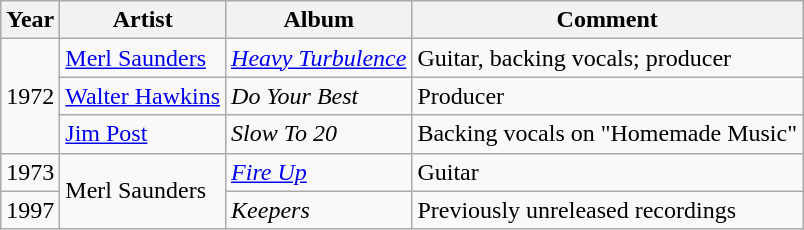<table class="wikitable">
<tr>
<th>Year</th>
<th>Artist</th>
<th>Album</th>
<th>Comment</th>
</tr>
<tr>
<td rowspan=3>1972</td>
<td><a href='#'>Merl Saunders</a></td>
<td><em><a href='#'>Heavy Turbulence</a></em></td>
<td>Guitar, backing vocals; producer</td>
</tr>
<tr>
<td><a href='#'>Walter Hawkins</a></td>
<td><em>Do Your Best</em></td>
<td>Producer</td>
</tr>
<tr>
<td><a href='#'>Jim Post</a></td>
<td><em>Slow To 20</em></td>
<td>Backing vocals on "Homemade Music"</td>
</tr>
<tr>
<td>1973</td>
<td rowspan=2>Merl Saunders</td>
<td><em><a href='#'>Fire Up</a></em></td>
<td>Guitar</td>
</tr>
<tr>
<td>1997</td>
<td><em>Keepers</em></td>
<td>Previously unreleased recordings</td>
</tr>
</table>
